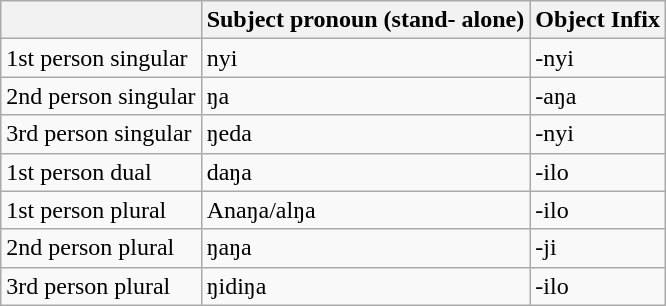<table class="wikitable">
<tr>
<th></th>
<th>Subject pronoun (stand- alone)</th>
<th>Object Infix</th>
</tr>
<tr>
<td>1st person singular</td>
<td>nyi</td>
<td>-nyi</td>
</tr>
<tr>
<td>2nd person singular</td>
<td>ŋa</td>
<td>-aŋa</td>
</tr>
<tr>
<td>3rd person singular</td>
<td>ŋeda</td>
<td>-nyi</td>
</tr>
<tr>
<td>1st person dual</td>
<td>daŋa</td>
<td>-ilo</td>
</tr>
<tr>
<td>1st person plural</td>
<td>Anaŋa/alŋa</td>
<td>-ilo</td>
</tr>
<tr>
<td>2nd person plural</td>
<td>ŋaŋa</td>
<td>-ji</td>
</tr>
<tr>
<td>3rd person plural</td>
<td>ŋidiŋa</td>
<td>-ilo</td>
</tr>
</table>
